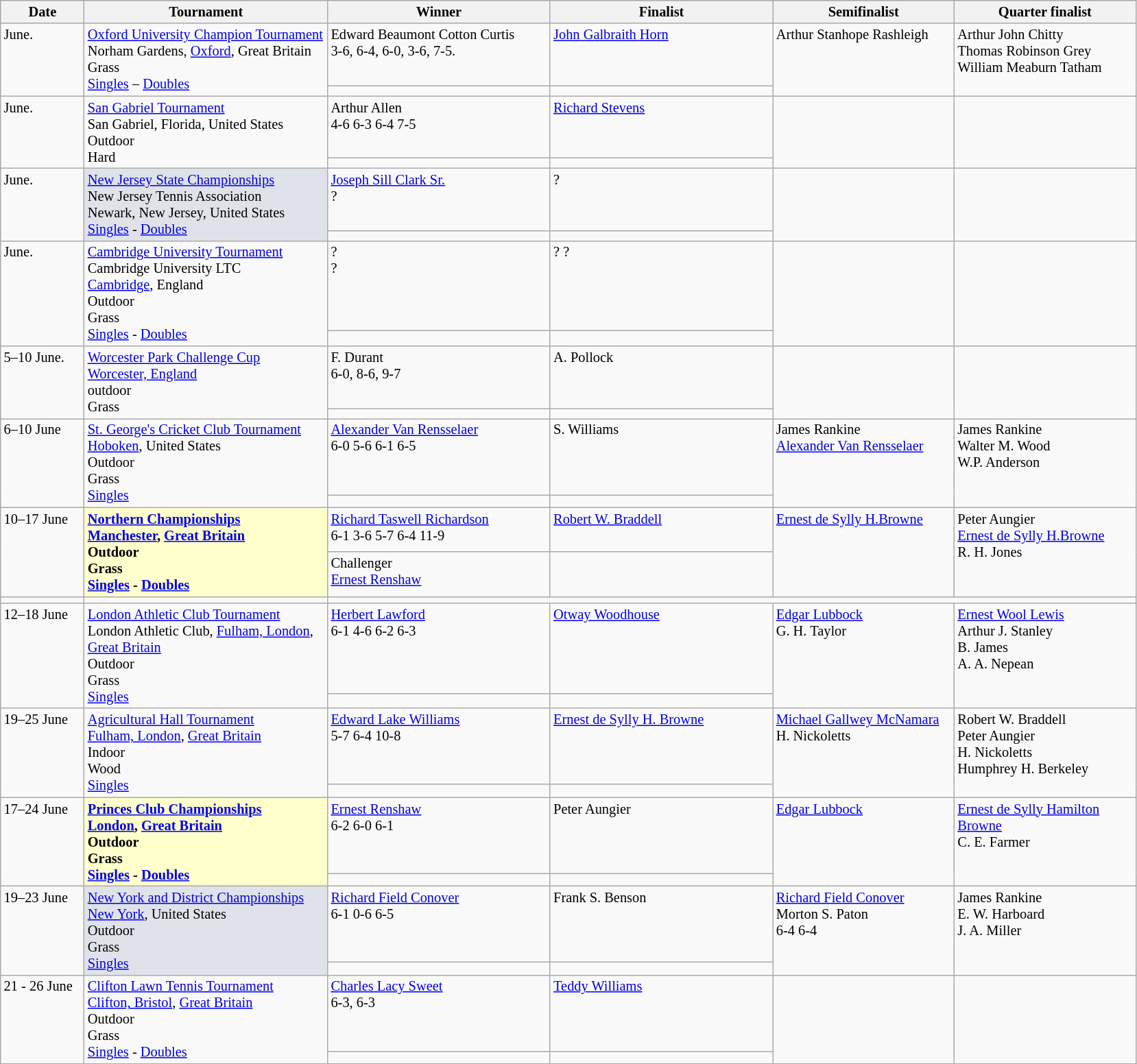<table class="wikitable" style="font-size:85%;">
<tr>
<th width="75">Date</th>
<th width="230">Tournament</th>
<th width="210">Winner</th>
<th width="210">Finalist</th>
<th width="170">Semifinalist</th>
<th width="170">Quarter finalist</th>
</tr>
<tr valign=top>
<td rowspan=2>June.</td>
<td rowspan=2><a href='#'>Oxford University Champion Tournament</a><br>Norham Gardens, <a href='#'>Oxford</a>, Great Britain<br>Grass<br><a href='#'>Singles</a> – <a href='#'>Doubles</a></td>
<td> Edward Beaumont Cotton Curtis<br>3-6, 6-4, 6-0, 3-6, 7-5.</td>
<td> <a href='#'>John Galbraith Horn</a></td>
<td rowspan=2>  Arthur Stanhope Rashleigh</td>
<td rowspan=2> Arthur John Chitty <br> Thomas Robinson Grey <br> William Meaburn Tatham</td>
</tr>
<tr valign=top>
<td></td>
<td></td>
</tr>
<tr valign=top>
<td rowspan=2>June.</td>
<td rowspan=2><a href='#'>San Gabriel Tournament</a><br>San Gabriel, Florida, United States<br>Outdoor<br>Hard<br></td>
<td> Arthur Allen<br>4-6 6-3 6-4 7-5</td>
<td> <a href='#'>Richard Stevens</a></td>
<td rowspan=2></td>
<td rowspan=2></td>
</tr>
<tr valign=top>
<td></td>
<td></td>
</tr>
<tr valign=top>
<td rowspan=2>June.</td>
<td style="background:#dfe2e9" rowspan=2><a href='#'>New Jersey State Championships</a> <br>New Jersey Tennis Association<br>Newark, New Jersey, United States<br><a href='#'>Singles</a> - <a href='#'>Doubles</a></td>
<td> <a href='#'>Joseph Sill Clark Sr.</a>  <br>?</td>
<td> ?</td>
<td rowspan=2><br></td>
<td rowspan=2><br></td>
</tr>
<tr valign=top>
<td></td>
<td></td>
</tr>
<tr valign=top>
<td rowspan=2>June.</td>
<td rowspan=2><a href='#'>Cambridge University Tournament</a><br>Cambridge University LTC<br><a href='#'>Cambridge</a>, England<br>Outdoor<br>Grass<br><a href='#'>Singles</a> - <a href='#'>Doubles</a></td>
<td>? <br>?</td>
<td>? ?</td>
<td rowspan=2></td>
<td rowspan=2></td>
</tr>
<tr valign=top>
<td></td>
<td></td>
</tr>
<tr valign=top>
<td rowspan=2>5–10 June.</td>
<td rowspan=2><a href='#'>Worcester Park Challenge Cup</a> <br> <a href='#'>Worcester, England</a><br>outdoor<br>Grass <br></td>
<td>  F. Durant<br>6-0, 8-6, 9-7</td>
<td> A. Pollock</td>
<td rowspan=2></td>
<td rowspan=2></td>
</tr>
<tr valign=top>
<td></td>
<td></td>
</tr>
<tr valign=top>
<td rowspan=2>6–10 June</td>
<td rowspan=2><a href='#'>St. George's Cricket Club Tournament</a> <br> <a href='#'>Hoboken</a>, United States<br>Outdoor<br>Grass<br><a href='#'>Singles</a></td>
<td> <a href='#'>Alexander Van Rensselaer</a><br>6-0 5-6 6-1 6-5</td>
<td>  S. Williams</td>
<td rowspan=2> James Rankine <br> <a href='#'>Alexander Van Rensselaer</a></td>
<td rowspan=2> James Rankine<br>  Walter M. Wood <br> W.P. Anderson</td>
</tr>
<tr valign=top>
<td></td>
<td></td>
</tr>
<tr valign=top>
<td rowspan=2>10–17 June</td>
<td style="background:#ffc;" rowspan=2><strong><a href='#'>Northern Championships</a><br>  <a href='#'>Manchester</a>, <a href='#'>Great Britain</a><br>Outdoor<br>Grass<br><a href='#'>Singles</a> - <a href='#'>Doubles</a></strong></td>
<td> <a href='#'>Richard Taswell Richardson</a> <br>6-1 3-6 5-7 6-4 11-9</td>
<td> <a href='#'>Robert W. Braddell</a></td>
<td rowspan=2> <a href='#'>Ernest de Sylly H.Browne</a></td>
<td rowspan=2> Peter Aungier<br><a href='#'>Ernest de Sylly H.Browne</a><br> R. H. Jones</td>
</tr>
<tr valign=top>
<td>Challenger<br> <a href='#'>Ernest Renshaw</a> <br></td>
<td></td>
</tr>
<tr valign=top>
<td></td>
<td></td>
</tr>
<tr valign=top>
<td rowspan=2>12–18 June</td>
<td rowspan=2><a href='#'>London Athletic Club Tournament</a>  London Athletic Club, <a href='#'>Fulham, London</a>, <a href='#'>Great Britain</a><br>Outdoor<br>Grass<br><a href='#'>Singles</a></td>
<td> <a href='#'>Herbert Lawford</a><br>6-1 4-6 6-2 6-3</td>
<td> <a href='#'>Otway Woodhouse</a> <br></td>
<td rowspan=2>  <a href='#'>Edgar Lubbock</a><br>  G. H. Taylor</td>
<td rowspan=2> <a href='#'>Ernest Wool Lewis</a><br> Arthur J. Stanley <br> B. James<br> A. A. Nepean</td>
</tr>
<tr valign=top>
<td></td>
<td></td>
</tr>
<tr valign=top>
<td rowspan=2>19–25 June</td>
<td rowspan=2><a href='#'>Agricultural Hall Tournament</a> <br>  <a href='#'>Fulham, London</a>, <a href='#'>Great Britain</a><br>Indoor<br>Wood<br><a href='#'>Singles</a></td>
<td> <a href='#'>Edward Lake Williams</a><br>5-7 6-4 10-8</td>
<td>  <a href='#'>Ernest de Sylly H. Browne</a> <br></td>
<td rowspan=2> <a href='#'>Michael Gallwey McNamara</a> <br> H. Nickoletts</td>
<td rowspan=2> Robert W. Braddell<br> Peter Aungier <br> H. Nickoletts <br> Humphrey H. Berkeley</td>
</tr>
<tr valign=top>
<td></td>
<td></td>
</tr>
<tr valign=top>
<td rowspan=2>17–24 June</td>
<td style="background:#ffc;" rowspan=2><strong><a href='#'>Princes Club Championships</a><br> <a href='#'>London</a>, <a href='#'>Great Britain</a><br>Outdoor<br>Grass<br><a href='#'>Singles</a> - <a href='#'>Doubles</a></strong></td>
<td> <a href='#'>Ernest Renshaw</a><br>6-2 6-0 6-1</td>
<td> Peter Aungier</td>
<td rowspan=2> <a href='#'>Edgar Lubbock</a></td>
<td rowspan=2> <a href='#'>Ernest de Sylly Hamilton Browne</a><br> C. E. Farmer</td>
</tr>
<tr valign=top>
<td></td>
<td></td>
</tr>
<tr valign=top>
<td rowspan=2>19–23 June</td>
<td style="background:#dfe2e9" rowspan=2><a href='#'>New York and District Championships</a> <br> <a href='#'>New York</a>, United States<br>Outdoor<br>Grass<br><a href='#'>Singles</a></td>
<td> <a href='#'>Richard Field Conover</a><br>6-1 0-6 6-5</td>
<td> Frank S. Benson <br></td>
<td rowspan=2> <a href='#'>Richard Field Conover</a> <br>  Morton S. Paton <br>6-4 6-4</td>
<td rowspan=2> James Rankine<br> E. W. Harboard <br> J. A. Miller<br></td>
</tr>
<tr valign=top>
<td></td>
<td></td>
</tr>
<tr valign=top>
<td rowspan=2>21 - 26 June</td>
<td rowspan=2><a href='#'>Clifton Lawn Tennis Tournament</a><br> <a href='#'>Clifton, Bristol</a>, <a href='#'>Great Britain</a><br>Outdoor<br>Grass<br><a href='#'>Singles</a> - <a href='#'>Doubles</a></td>
<td> <a href='#'>Charles Lacy Sweet</a><br>6-3, 6-3</td>
<td> <a href='#'>Teddy Williams</a></td>
<td rowspan=2></td>
<td rowspan=2></td>
</tr>
<tr valign=top>
<td></td>
<td></td>
</tr>
<tr valign=top>
</tr>
</table>
